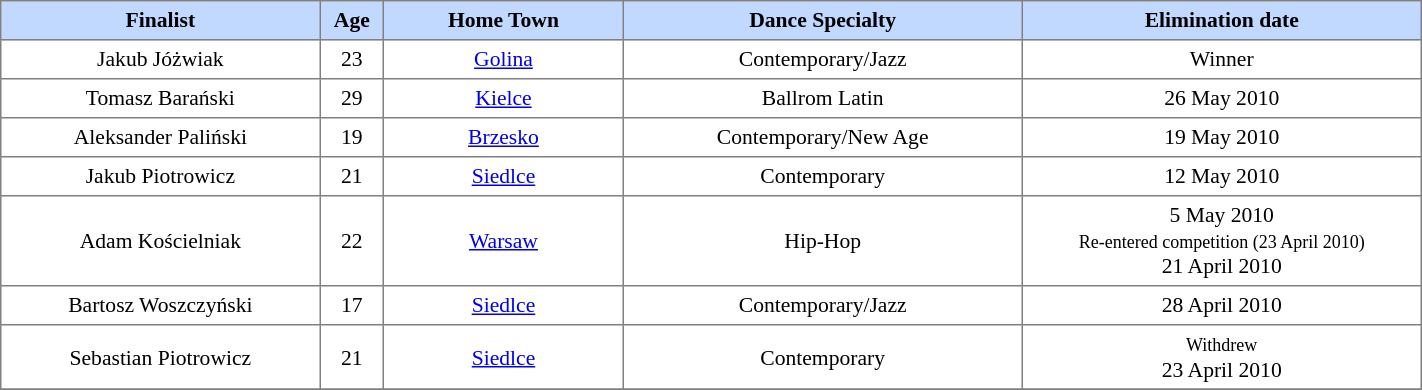<table border="1" cellpadding="4" cellspacing="0" style="text-align:center; font-size:90%; border-collapse:collapse;" width=75%>
<tr style="background:#C1D8FF;">
<th width=20%>Finalist</th>
<th width=4%; align=center>Age</th>
<th width=15%>Home Town</th>
<th width=25%>Dance Specialty</th>
<th width=25%>Elimination date</th>
</tr>
<tr>
<td>Jakub Jóżwiak</td>
<td>23</td>
<td><a href='#'>Golina</a></td>
<td>Contemporary/Jazz</td>
<td>Winner</td>
</tr>
<tr>
<td>Tomasz Barański</td>
<td>29</td>
<td><a href='#'>Kielce</a></td>
<td>Ballrom Latin</td>
<td>26 May 2010</td>
</tr>
<tr>
<td>Aleksander Paliński</td>
<td>19</td>
<td><a href='#'>Brzesko</a></td>
<td>Contemporary/New Age</td>
<td>19 May 2010</td>
</tr>
<tr>
<td>Jakub Piotrowicz</td>
<td>21</td>
<td><a href='#'>Siedlce</a></td>
<td>Contemporary</td>
<td>12 May 2010</td>
</tr>
<tr>
<td>Adam Kościelniak</td>
<td>22</td>
<td><a href='#'>Warsaw</a></td>
<td>Hip-Hop</td>
<td>5 May 2010 <small><br>Re-entered competition (23 April 2010)</small><br>21 April 2010</td>
</tr>
<tr>
<td>Bartosz Woszczyński</td>
<td>17</td>
<td><a href='#'>Siedlce</a></td>
<td>Contemporary/Jazz</td>
<td>28 April 2010</td>
</tr>
<tr>
<td>Sebastian Piotrowicz</td>
<td>21</td>
<td><a href='#'>Siedlce</a></td>
<td>Contemporary</td>
<td><small>Withdrew</small><br>23 April 2010</td>
</tr>
<tr>
</tr>
</table>
